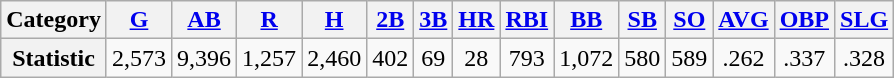<table class="wikitable" width="400">
<tr align="center">
<th>Category</th>
<th><a href='#'>G</a></th>
<th><a href='#'>AB</a></th>
<th><a href='#'>R</a></th>
<th><a href='#'>H</a></th>
<th><a href='#'>2B</a></th>
<th><a href='#'>3B</a></th>
<th><a href='#'>HR</a></th>
<th><a href='#'>RBI</a></th>
<th><a href='#'>BB</a></th>
<th><a href='#'>SB</a></th>
<th><a href='#'>SO</a></th>
<th><a href='#'>AVG</a></th>
<th><a href='#'>OBP</a></th>
<th><a href='#'>SLG</a></th>
</tr>
<tr align="center">
<th>Statistic</th>
<td>2,573</td>
<td>9,396</td>
<td>1,257</td>
<td>2,460</td>
<td>402</td>
<td>69</td>
<td>28</td>
<td>793</td>
<td>1,072</td>
<td>580</td>
<td>589</td>
<td>.262</td>
<td>.337</td>
<td>.328</td>
</tr>
</table>
